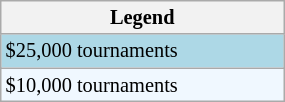<table class="wikitable"  style="font-size:85%; width:15%;">
<tr>
<th>Legend</th>
</tr>
<tr style="background:lightblue;">
<td>$25,000 tournaments</td>
</tr>
<tr style="background:#f0f8ff;">
<td>$10,000 tournaments</td>
</tr>
</table>
